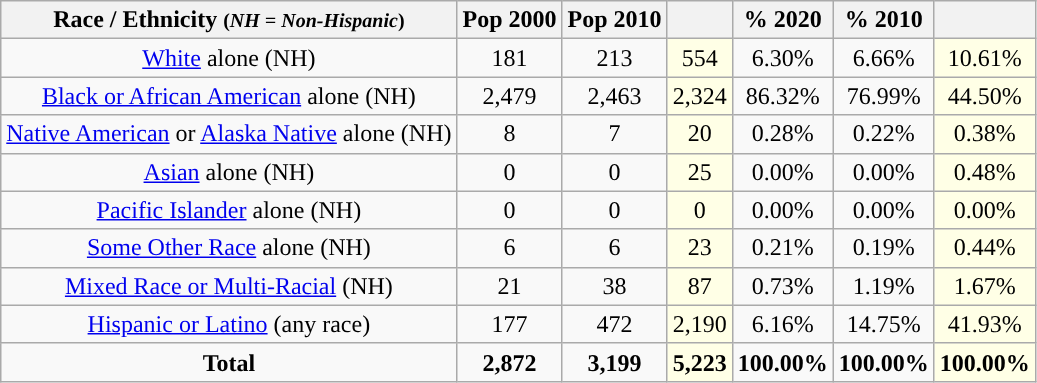<table class="wikitable" style="text-align:center;">
<tr>
<th>Race / Ethnicity <small>(<em>NH = Non-Hispanic</em>)</small></th>
<th>Pop 2000</th>
<th>Pop 2010</th>
<th></th>
<th>% 2020</th>
<th>% 2010</th>
<th></th>
</tr>
<tr>
<td><a href='#'>White</a> alone (NH)</td>
<td>181</td>
<td>213</td>
<td style='background: #ffffe6;'>554</td>
<td>6.30%</td>
<td>6.66%</td>
<td style='background: #ffffe6;'>10.61%</td>
</tr>
<tr>
<td><a href='#'>Black or African American</a> alone (NH)</td>
<td>2,479</td>
<td>2,463</td>
<td style='background: #ffffe6;'>2,324</td>
<td>86.32%</td>
<td>76.99%</td>
<td style='background: #ffffe6;'>44.50%</td>
</tr>
<tr>
<td><a href='#'>Native American</a> or <a href='#'>Alaska Native</a> alone (NH)</td>
<td>8</td>
<td>7</td>
<td style='background: #ffffe6;'>20</td>
<td>0.28%</td>
<td>0.22%</td>
<td style='background: #ffffe6;'>0.38%</td>
</tr>
<tr>
<td><a href='#'>Asian</a> alone (NH)</td>
<td>0</td>
<td>0</td>
<td style='background: #ffffe6;'>25</td>
<td>0.00%</td>
<td>0.00%</td>
<td style='background: #ffffe6;'>0.48%</td>
</tr>
<tr>
<td><a href='#'>Pacific Islander</a> alone (NH)</td>
<td>0</td>
<td>0</td>
<td style='background: #ffffe6;'>0</td>
<td>0.00%</td>
<td>0.00%</td>
<td style='background: #ffffe6;'>0.00%</td>
</tr>
<tr>
<td><a href='#'>Some Other Race</a> alone (NH)</td>
<td>6</td>
<td>6</td>
<td style='background: #ffffe6;'>23</td>
<td>0.21%</td>
<td>0.19%</td>
<td style='background: #ffffe6;'>0.44%</td>
</tr>
<tr>
<td><a href='#'>Mixed Race or Multi-Racial</a> (NH)</td>
<td>21</td>
<td>38</td>
<td style='background: #ffffe6;'>87</td>
<td>0.73%</td>
<td>1.19%</td>
<td style='background: #ffffe6;'>1.67%</td>
</tr>
<tr>
<td><a href='#'>Hispanic or Latino</a> (any race)</td>
<td>177</td>
<td>472</td>
<td style='background: #ffffe6;'>2,190</td>
<td>6.16%</td>
<td>14.75%</td>
<td style='background: #ffffe6;'>41.93%</td>
</tr>
<tr>
<td><strong>Total</strong></td>
<td><strong>2,872</strong></td>
<td><strong>3,199</strong></td>
<td style='background: #ffffe6;'><strong>5,223</strong></td>
<td><strong>100.00%</strong></td>
<td><strong>100.00%</strong></td>
<td style='background: #ffffe6;'><strong>100.00%</strong></td>
</tr>
</table>
